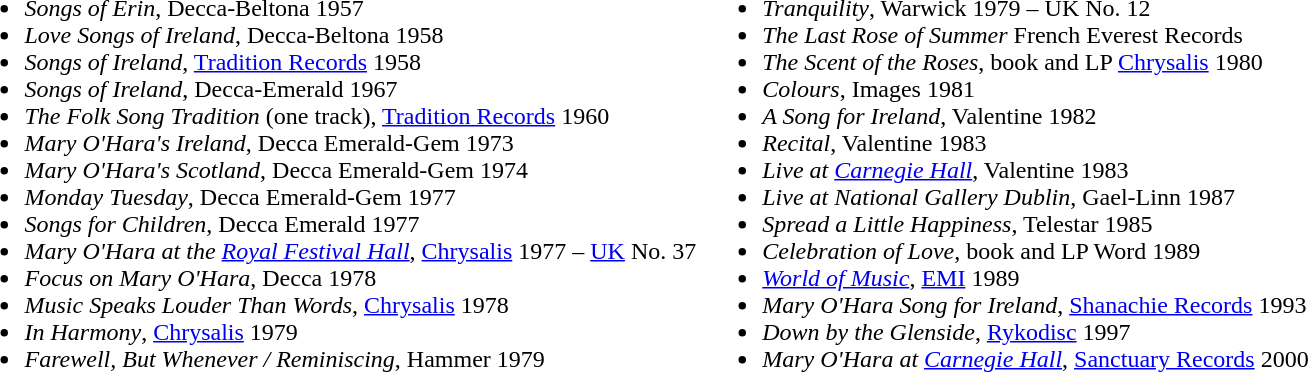<table>
<tr>
<td valign="top"><br><ul><li><em>Songs of Erin</em>, Decca-Beltona 1957</li><li><em>Love Songs of Ireland</em>, Decca-Beltona 1958</li><li><em>Songs of Ireland</em>, <a href='#'>Tradition Records</a> 1958</li><li><em>Songs of Ireland</em>, Decca-Emerald 1967</li><li><em>The Folk Song Tradition</em> (one track), <a href='#'>Tradition Records</a> 1960</li><li><em>Mary O'Hara's Ireland</em>, Decca Emerald-Gem 1973</li><li><em>Mary O'Hara's Scotland</em>, Decca Emerald-Gem 1974</li><li><em>Monday Tuesday</em>, Decca Emerald-Gem 1977</li><li><em>Songs for Children</em>, Decca Emerald 1977</li><li><em>Mary O'Hara at the <a href='#'>Royal Festival Hall</a></em>, <a href='#'>Chrysalis</a> 1977 – <a href='#'>UK</a> No. 37</li><li><em>Focus on Mary O'Hara</em>, Decca 1978</li><li><em>Music Speaks Louder Than Words</em>, <a href='#'>Chrysalis</a> 1978</li><li><em>In Harmony</em>, <a href='#'>Chrysalis</a> 1979</li><li><em>Farewell, But Whenever / Reminiscing</em>, Hammer 1979</li></ul></td>
<td valign="top"><br><ul><li><em>Tranquility</em>, Warwick 1979 – UK No. 12</li><li><em>The Last Rose of Summer</em> French Everest Records</li><li><em>The Scent of the Roses</em>, book and LP <a href='#'>Chrysalis</a> 1980</li><li><em>Colours</em>, Images 1981</li><li><em>A Song for Ireland</em>, Valentine 1982</li><li><em>Recital</em>, Valentine 1983</li><li><em>Live at <a href='#'>Carnegie Hall</a></em>, Valentine 1983</li><li><em>Live at National Gallery Dublin</em>, Gael-Linn 1987</li><li><em>Spread a Little Happiness</em>, Telestar 1985</li><li><em>Celebration of Love</em>, book and LP Word 1989</li><li><em><a href='#'>World of Music</a></em>, <a href='#'>EMI</a> 1989</li><li><em>Mary O'Hara Song for Ireland</em>, <a href='#'>Shanachie Records</a> 1993</li><li><em>Down by the Glenside</em>, <a href='#'>Rykodisc</a> 1997</li><li><em>Mary O'Hara at <a href='#'>Carnegie Hall</a></em>, <a href='#'>Sanctuary Records</a> 2000</li></ul></td>
</tr>
</table>
